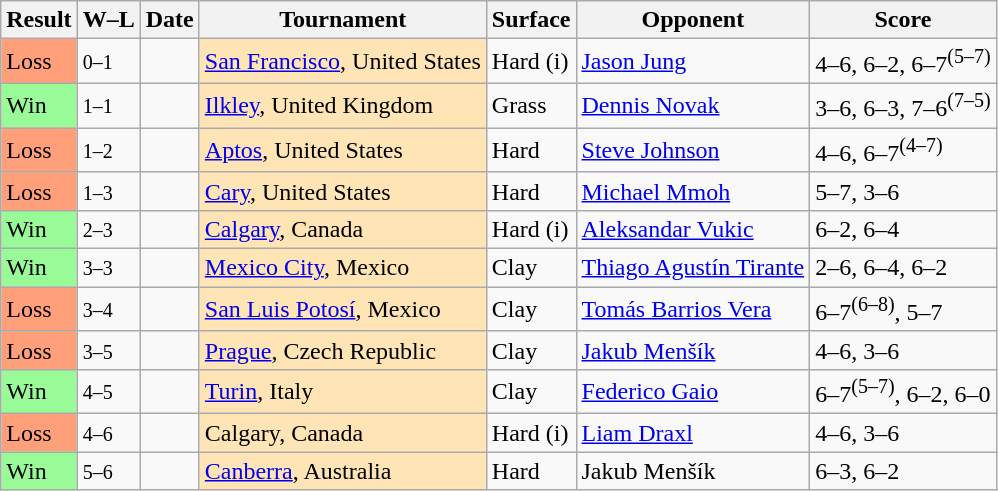<table class="sortable wikitable nowrap">
<tr>
<th>Result</th>
<th class=unsortable>W–L</th>
<th>Date</th>
<th>Tournament</th>
<th>Surface</th>
<th>Opponent</th>
<th class=unsortable>Score</th>
</tr>
<tr>
<td bgcolor=FFA07A>Loss</td>
<td><small>0–1</small></td>
<td><a href='#'></a></td>
<td style=background:moccasin><a href='#'>San Francisco</a>, United States</td>
<td>Hard (i)</td>
<td> <a href='#'>Jason Jung</a></td>
<td>4–6, 6–2, 6–7<sup>(5–7)</sup></td>
</tr>
<tr>
<td bgcolor=98FB98>Win</td>
<td><small>1–1</small></td>
<td><a href='#'></a></td>
<td style=background:moccasin><a href='#'>Ilkley</a>, United Kingdom</td>
<td>Grass</td>
<td> <a href='#'>Dennis Novak</a></td>
<td>3–6, 6–3, 7–6<sup>(7–5)</sup></td>
</tr>
<tr>
<td bgcolor=FFA07A>Loss</td>
<td><small>1–2</small></td>
<td><a href='#'></a></td>
<td style=background:moccasin><a href='#'>Aptos</a>, United States</td>
<td>Hard</td>
<td> <a href='#'>Steve Johnson</a></td>
<td>4–6, 6–7<sup>(4–7)</sup></td>
</tr>
<tr>
<td bgcolor=FFA07A>Loss</td>
<td><small>1–3</small></td>
<td><a href='#'></a></td>
<td style=background:moccasin><a href='#'>Cary</a>, United States</td>
<td>Hard</td>
<td> <a href='#'>Michael Mmoh</a></td>
<td>5–7, 3–6</td>
</tr>
<tr>
<td bgcolor=98FB98>Win</td>
<td><small>2–3</small></td>
<td><a href='#'></a></td>
<td style=background:moccasin><a href='#'>Calgary</a>, Canada</td>
<td>Hard (i)</td>
<td> <a href='#'>Aleksandar Vukic</a></td>
<td>6–2, 6–4</td>
</tr>
<tr>
<td bgcolor=98FB98>Win</td>
<td><small>3–3</small></td>
<td><a href='#'></a></td>
<td style=background:moccasin><a href='#'>Mexico City</a>, Mexico</td>
<td>Clay</td>
<td> <a href='#'>Thiago Agustín Tirante</a></td>
<td>2–6, 6–4, 6–2</td>
</tr>
<tr>
<td bgcolor=FFA07A>Loss</td>
<td><small>3–4</small></td>
<td><a href='#'></a></td>
<td style=background:moccasin><a href='#'>San Luis Potosí</a>, Mexico</td>
<td>Clay</td>
<td> <a href='#'>Tomás Barrios Vera</a></td>
<td>6–7<sup>(6–8)</sup>, 5–7</td>
</tr>
<tr>
<td bgcolor=FFA07A>Loss</td>
<td><small>3–5</small></td>
<td><a href='#'></a></td>
<td style=background:moccasin><a href='#'>Prague</a>, Czech Republic</td>
<td>Clay</td>
<td> <a href='#'>Jakub Menšík</a></td>
<td>4–6, 3–6</td>
</tr>
<tr>
<td bgcolor=98FB98>Win</td>
<td><small>4–5</small></td>
<td><a href='#'></a></td>
<td style=background:moccasin><a href='#'>Turin</a>, Italy</td>
<td>Clay</td>
<td> <a href='#'>Federico Gaio</a></td>
<td>6–7<sup>(5–7)</sup>, 6–2, 6–0</td>
</tr>
<tr>
<td bgcolor=FFA07A>Loss</td>
<td><small>4–6</small></td>
<td><a href='#'></a></td>
<td style=background:moccasin>Calgary, Canada</td>
<td>Hard (i)</td>
<td> <a href='#'>Liam Draxl</a></td>
<td>4–6, 3–6</td>
</tr>
<tr>
<td bgcolor=98FB98>Win</td>
<td><small>5–6</small></td>
<td><a href='#'></a></td>
<td style=background:moccasin><a href='#'>Canberra</a>, Australia</td>
<td>Hard</td>
<td> Jakub Menšík</td>
<td>6–3, 6–2</td>
</tr>
</table>
